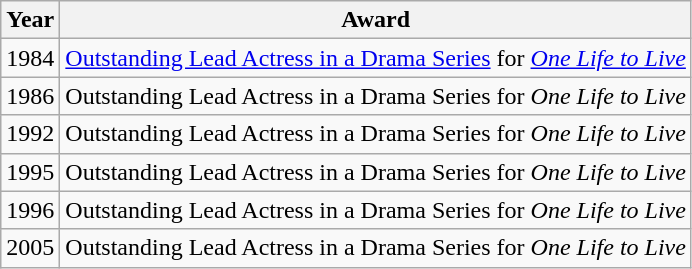<table class="wikitable">
<tr>
<th>Year</th>
<th>Award</th>
</tr>
<tr>
<td>1984</td>
<td><a href='#'>Outstanding Lead Actress in a Drama Series</a> for <em><a href='#'>One Life to Live</a></em></td>
</tr>
<tr>
<td>1986</td>
<td>Outstanding Lead Actress in a Drama Series for <em>One Life to Live</em></td>
</tr>
<tr>
<td>1992</td>
<td>Outstanding Lead Actress in a Drama Series for <em>One Life to Live</em></td>
</tr>
<tr>
<td>1995</td>
<td>Outstanding Lead Actress in a Drama Series for <em>One Life to Live</em></td>
</tr>
<tr>
<td>1996</td>
<td>Outstanding Lead Actress in a Drama Series for <em>One Life to Live</em></td>
</tr>
<tr>
<td>2005</td>
<td>Outstanding Lead Actress in a Drama Series for <em>One Life to Live</em></td>
</tr>
</table>
